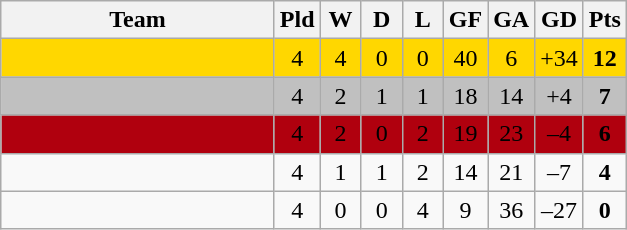<table class="wikitable" style="text-align: center;">
<tr>
<th width="175">Team</th>
<th width="20">Pld</th>
<th width="20">W</th>
<th width="20">D</th>
<th width="20">L</th>
<th width="20">GF</th>
<th width="20">GA</th>
<th width="20">GD</th>
<th width="20">Pts</th>
</tr>
<tr bgcolor=gold>
<td align=left></td>
<td>4</td>
<td>4</td>
<td>0</td>
<td>0</td>
<td>40</td>
<td>6</td>
<td>+34</td>
<td><strong>12</strong></td>
</tr>
<tr bgcolor=silver>
<td align=left></td>
<td>4</td>
<td>2</td>
<td>1</td>
<td>1</td>
<td>18</td>
<td>14</td>
<td>+4</td>
<td><strong>7</strong></td>
</tr>
<tr bgcolor=bronze>
<td align=left></td>
<td>4</td>
<td>2</td>
<td>0</td>
<td>2</td>
<td>19</td>
<td>23</td>
<td>–4</td>
<td><strong>6</strong></td>
</tr>
<tr>
<td align=left></td>
<td>4</td>
<td>1</td>
<td>1</td>
<td>2</td>
<td>14</td>
<td>21</td>
<td>–7</td>
<td><strong>4</strong></td>
</tr>
<tr>
<td align=left></td>
<td>4</td>
<td>0</td>
<td>0</td>
<td>4</td>
<td>9</td>
<td>36</td>
<td>–27</td>
<td><strong>0</strong></td>
</tr>
</table>
